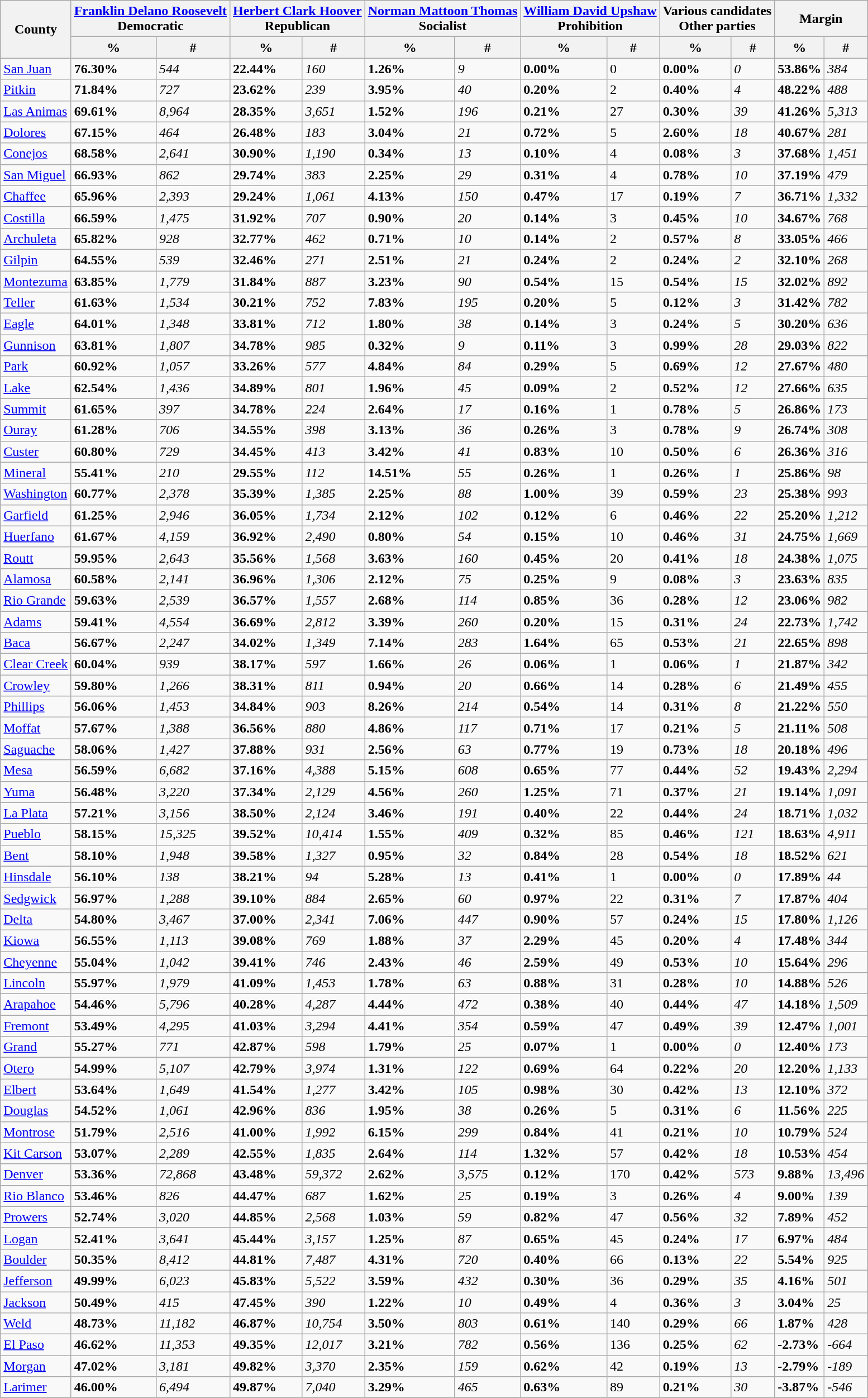<table class="wikitable sortable">
<tr>
<th rowspan="2">County</th>
<th colspan="2"><a href='#'>Franklin Delano Roosevelt</a><br>Democratic</th>
<th colspan="2"><a href='#'>Herbert Clark Hoover</a><br>Republican</th>
<th colspan="2"><a href='#'>Norman Mattoon Thomas</a><br>Socialist</th>
<th colspan="2"><a href='#'>William David Upshaw</a><br>Prohibition</th>
<th colspan="2">Various candidates<br>Other parties</th>
<th colspan="2">Margin</th>
</tr>
<tr>
<th data-sort-type="number">%</th>
<th data-sort-type="number">#</th>
<th data-sort-type="number">%</th>
<th data-sort-type="number">#</th>
<th data-sort-type="number">%</th>
<th data-sort-type="number">#</th>
<th data-sort-type="number">%</th>
<th data-sort-type="number">#</th>
<th data-sort-type="number">%</th>
<th data-sort-type="number">#</th>
<th data-sort-type="number">%</th>
<th data-sort-type="number">#</th>
</tr>
<tr>
<td><a href='#'>San Juan</a></td>
<td><strong>76.30%</strong></td>
<td><em>544</em></td>
<td><strong>22.44%</strong></td>
<td><em>160</em></td>
<td><strong>1.26%</strong></td>
<td><em>9</em></td>
<td><strong>0.00%</strong></td>
<td>0</td>
<td><strong>0.00%</strong></td>
<td><em>0</em></td>
<td><strong>53.86%</strong></td>
<td><em>384</em></td>
</tr>
<tr>
<td><a href='#'>Pitkin</a></td>
<td><strong>71.84%</strong></td>
<td><em>727</em></td>
<td><strong>23.62%</strong></td>
<td><em>239</em></td>
<td><strong>3.95%</strong></td>
<td><em>40</em></td>
<td><strong>0.20%</strong></td>
<td>2</td>
<td><strong>0.40%</strong></td>
<td><em>4</em></td>
<td><strong>48.22%</strong></td>
<td><em>488</em></td>
</tr>
<tr>
<td><a href='#'>Las Animas</a></td>
<td><strong>69.61%</strong></td>
<td><em>8,964</em></td>
<td><strong>28.35%</strong></td>
<td><em>3,651</em></td>
<td><strong>1.52%</strong></td>
<td><em>196</em></td>
<td><strong>0.21%</strong></td>
<td>27</td>
<td><strong>0.30%</strong></td>
<td><em>39</em></td>
<td><strong>41.26%</strong></td>
<td><em>5,313</em></td>
</tr>
<tr>
<td><a href='#'>Dolores</a></td>
<td><strong>67.15%</strong></td>
<td><em>464</em></td>
<td><strong>26.48%</strong></td>
<td><em>183</em></td>
<td><strong>3.04%</strong></td>
<td><em>21</em></td>
<td><strong>0.72%</strong></td>
<td>5</td>
<td><strong>2.60%</strong></td>
<td><em>18</em></td>
<td><strong>40.67%</strong></td>
<td><em>281</em></td>
</tr>
<tr>
<td><a href='#'>Conejos</a></td>
<td><strong>68.58%</strong></td>
<td><em>2,641</em></td>
<td><strong>30.90%</strong></td>
<td><em>1,190</em></td>
<td><strong>0.34%</strong></td>
<td><em>13</em></td>
<td><strong>0.10%</strong></td>
<td>4</td>
<td><strong>0.08%</strong></td>
<td><em>3</em></td>
<td><strong>37.68%</strong></td>
<td><em>1,451</em></td>
</tr>
<tr>
<td><a href='#'>San Miguel</a></td>
<td><strong>66.93%</strong></td>
<td><em>862</em></td>
<td><strong>29.74%</strong></td>
<td><em>383</em></td>
<td><strong>2.25%</strong></td>
<td><em>29</em></td>
<td><strong>0.31%</strong></td>
<td>4</td>
<td><strong>0.78%</strong></td>
<td><em>10</em></td>
<td><strong>37.19%</strong></td>
<td><em>479</em></td>
</tr>
<tr>
<td><a href='#'>Chaffee</a></td>
<td><strong>65.96%</strong></td>
<td><em>2,393</em></td>
<td><strong>29.24%</strong></td>
<td><em>1,061</em></td>
<td><strong>4.13%</strong></td>
<td><em>150</em></td>
<td><strong>0.47%</strong></td>
<td>17</td>
<td><strong>0.19%</strong></td>
<td><em>7</em></td>
<td><strong>36.71%</strong></td>
<td><em>1,332</em></td>
</tr>
<tr>
<td><a href='#'>Costilla</a></td>
<td><strong>66.59%</strong></td>
<td><em>1,475</em></td>
<td><strong>31.92%</strong></td>
<td><em>707</em></td>
<td><strong>0.90%</strong></td>
<td><em>20</em></td>
<td><strong>0.14%</strong></td>
<td>3</td>
<td><strong>0.45%</strong></td>
<td><em>10</em></td>
<td><strong>34.67%</strong></td>
<td><em>768</em></td>
</tr>
<tr>
<td><a href='#'>Archuleta</a></td>
<td><strong>65.82%</strong></td>
<td><em>928</em></td>
<td><strong>32.77%</strong></td>
<td><em>462</em></td>
<td><strong>0.71%</strong></td>
<td><em>10</em></td>
<td><strong>0.14%</strong></td>
<td>2</td>
<td><strong>0.57%</strong></td>
<td><em>8</em></td>
<td><strong>33.05%</strong></td>
<td><em>466</em></td>
</tr>
<tr>
<td><a href='#'>Gilpin</a></td>
<td><strong>64.55%</strong></td>
<td><em>539</em></td>
<td><strong>32.46%</strong></td>
<td><em>271</em></td>
<td><strong>2.51%</strong></td>
<td><em>21</em></td>
<td><strong>0.24%</strong></td>
<td>2</td>
<td><strong>0.24%</strong></td>
<td><em>2</em></td>
<td><strong>32.10%</strong></td>
<td><em>268</em></td>
</tr>
<tr>
<td><a href='#'>Montezuma</a></td>
<td><strong>63.85%</strong></td>
<td><em>1,779</em></td>
<td><strong>31.84%</strong></td>
<td><em>887</em></td>
<td><strong>3.23%</strong></td>
<td><em>90</em></td>
<td><strong>0.54%</strong></td>
<td>15</td>
<td><strong>0.54%</strong></td>
<td><em>15</em></td>
<td><strong>32.02%</strong></td>
<td><em>892</em></td>
</tr>
<tr>
<td><a href='#'>Teller</a></td>
<td><strong>61.63%</strong></td>
<td><em>1,534</em></td>
<td><strong>30.21%</strong></td>
<td><em>752</em></td>
<td><strong>7.83%</strong></td>
<td><em>195</em></td>
<td><strong>0.20%</strong></td>
<td>5</td>
<td><strong>0.12%</strong></td>
<td><em>3</em></td>
<td><strong>31.42%</strong></td>
<td><em>782</em></td>
</tr>
<tr>
<td><a href='#'>Eagle</a></td>
<td><strong>64.01%</strong></td>
<td><em>1,348</em></td>
<td><strong>33.81%</strong></td>
<td><em>712</em></td>
<td><strong>1.80%</strong></td>
<td><em>38</em></td>
<td><strong>0.14%</strong></td>
<td>3</td>
<td><strong>0.24%</strong></td>
<td><em>5</em></td>
<td><strong>30.20%</strong></td>
<td><em>636</em></td>
</tr>
<tr>
<td><a href='#'>Gunnison</a></td>
<td><strong>63.81%</strong></td>
<td><em>1,807</em></td>
<td><strong>34.78%</strong></td>
<td><em>985</em></td>
<td><strong>0.32%</strong></td>
<td><em>9</em></td>
<td><strong>0.11%</strong></td>
<td>3</td>
<td><strong>0.99%</strong></td>
<td><em>28</em></td>
<td><strong>29.03%</strong></td>
<td><em>822</em></td>
</tr>
<tr>
<td><a href='#'>Park</a></td>
<td><strong>60.92%</strong></td>
<td><em>1,057</em></td>
<td><strong>33.26%</strong></td>
<td><em>577</em></td>
<td><strong>4.84%</strong></td>
<td><em>84</em></td>
<td><strong>0.29%</strong></td>
<td>5</td>
<td><strong>0.69%</strong></td>
<td><em>12</em></td>
<td><strong>27.67%</strong></td>
<td><em>480</em></td>
</tr>
<tr>
<td><a href='#'>Lake</a></td>
<td><strong>62.54%</strong></td>
<td><em>1,436</em></td>
<td><strong>34.89%</strong></td>
<td><em>801</em></td>
<td><strong>1.96%</strong></td>
<td><em>45</em></td>
<td><strong>0.09%</strong></td>
<td>2</td>
<td><strong>0.52%</strong></td>
<td><em>12</em></td>
<td><strong>27.66%</strong></td>
<td><em>635</em></td>
</tr>
<tr>
<td><a href='#'>Summit</a></td>
<td><strong>61.65%</strong></td>
<td><em>397</em></td>
<td><strong>34.78%</strong></td>
<td><em>224</em></td>
<td><strong>2.64%</strong></td>
<td><em>17</em></td>
<td><strong>0.16%</strong></td>
<td>1</td>
<td><strong>0.78%</strong></td>
<td><em>5</em></td>
<td><strong>26.86%</strong></td>
<td><em>173</em></td>
</tr>
<tr>
<td><a href='#'>Ouray</a></td>
<td><strong>61.28%</strong></td>
<td><em>706</em></td>
<td><strong>34.55%</strong></td>
<td><em>398</em></td>
<td><strong>3.13%</strong></td>
<td><em>36</em></td>
<td><strong>0.26%</strong></td>
<td>3</td>
<td><strong>0.78%</strong></td>
<td><em>9</em></td>
<td><strong>26.74%</strong></td>
<td><em>308</em></td>
</tr>
<tr>
<td><a href='#'>Custer</a></td>
<td><strong>60.80%</strong></td>
<td><em>729</em></td>
<td><strong>34.45%</strong></td>
<td><em>413</em></td>
<td><strong>3.42%</strong></td>
<td><em>41</em></td>
<td><strong>0.83%</strong></td>
<td>10</td>
<td><strong>0.50%</strong></td>
<td><em>6</em></td>
<td><strong>26.36%</strong></td>
<td><em>316</em></td>
</tr>
<tr>
<td><a href='#'>Mineral</a></td>
<td><strong>55.41%</strong></td>
<td><em>210</em></td>
<td><strong>29.55%</strong></td>
<td><em>112</em></td>
<td><strong>14.51%</strong></td>
<td><em>55</em></td>
<td><strong>0.26%</strong></td>
<td>1</td>
<td><strong>0.26%</strong></td>
<td><em>1</em></td>
<td><strong>25.86%</strong></td>
<td><em>98</em></td>
</tr>
<tr>
<td><a href='#'>Washington</a></td>
<td><strong>60.77%</strong></td>
<td><em>2,378</em></td>
<td><strong>35.39%</strong></td>
<td><em>1,385</em></td>
<td><strong>2.25%</strong></td>
<td><em>88</em></td>
<td><strong>1.00%</strong></td>
<td>39</td>
<td><strong>0.59%</strong></td>
<td><em>23</em></td>
<td><strong>25.38%</strong></td>
<td><em>993</em></td>
</tr>
<tr>
<td><a href='#'>Garfield</a></td>
<td><strong>61.25%</strong></td>
<td><em>2,946</em></td>
<td><strong>36.05%</strong></td>
<td><em>1,734</em></td>
<td><strong>2.12%</strong></td>
<td><em>102</em></td>
<td><strong>0.12%</strong></td>
<td>6</td>
<td><strong>0.46%</strong></td>
<td><em>22</em></td>
<td><strong>25.20%</strong></td>
<td><em>1,212</em></td>
</tr>
<tr>
<td><a href='#'>Huerfano</a></td>
<td><strong>61.67%</strong></td>
<td><em>4,159</em></td>
<td><strong>36.92%</strong></td>
<td><em>2,490</em></td>
<td><strong>0.80%</strong></td>
<td><em>54</em></td>
<td><strong>0.15%</strong></td>
<td>10</td>
<td><strong>0.46%</strong></td>
<td><em>31</em></td>
<td><strong>24.75%</strong></td>
<td><em>1,669</em></td>
</tr>
<tr>
<td><a href='#'>Routt</a></td>
<td><strong>59.95%</strong></td>
<td><em>2,643</em></td>
<td><strong>35.56%</strong></td>
<td><em>1,568</em></td>
<td><strong>3.63%</strong></td>
<td><em>160</em></td>
<td><strong>0.45%</strong></td>
<td>20</td>
<td><strong>0.41%</strong></td>
<td><em>18</em></td>
<td><strong>24.38%</strong></td>
<td><em>1,075</em></td>
</tr>
<tr>
<td><a href='#'>Alamosa</a></td>
<td><strong>60.58%</strong></td>
<td><em>2,141</em></td>
<td><strong>36.96%</strong></td>
<td><em>1,306</em></td>
<td><strong>2.12%</strong></td>
<td><em>75</em></td>
<td><strong>0.25%</strong></td>
<td>9</td>
<td><strong>0.08%</strong></td>
<td><em>3</em></td>
<td><strong>23.63%</strong></td>
<td><em>835</em></td>
</tr>
<tr>
<td><a href='#'>Rio Grande</a></td>
<td><strong>59.63%</strong></td>
<td><em>2,539</em></td>
<td><strong>36.57%</strong></td>
<td><em>1,557</em></td>
<td><strong>2.68%</strong></td>
<td><em>114</em></td>
<td><strong>0.85%</strong></td>
<td>36</td>
<td><strong>0.28%</strong></td>
<td><em>12</em></td>
<td><strong>23.06%</strong></td>
<td><em>982</em></td>
</tr>
<tr>
<td><a href='#'>Adams</a></td>
<td><strong>59.41%</strong></td>
<td><em>4,554</em></td>
<td><strong>36.69%</strong></td>
<td><em>2,812</em></td>
<td><strong>3.39%</strong></td>
<td><em>260</em></td>
<td><strong>0.20%</strong></td>
<td>15</td>
<td><strong>0.31%</strong></td>
<td><em>24</em></td>
<td><strong>22.73%</strong></td>
<td><em>1,742</em></td>
</tr>
<tr>
<td><a href='#'>Baca</a></td>
<td><strong>56.67%</strong></td>
<td><em>2,247</em></td>
<td><strong>34.02%</strong></td>
<td><em>1,349</em></td>
<td><strong>7.14%</strong></td>
<td><em>283</em></td>
<td><strong>1.64%</strong></td>
<td>65</td>
<td><strong>0.53%</strong></td>
<td><em>21</em></td>
<td><strong>22.65%</strong></td>
<td><em>898</em></td>
</tr>
<tr>
<td><a href='#'>Clear Creek</a></td>
<td><strong>60.04%</strong></td>
<td><em>939</em></td>
<td><strong>38.17%</strong></td>
<td><em>597</em></td>
<td><strong>1.66%</strong></td>
<td><em>26</em></td>
<td><strong>0.06%</strong></td>
<td>1</td>
<td><strong>0.06%</strong></td>
<td><em>1</em></td>
<td><strong>21.87%</strong></td>
<td><em>342</em></td>
</tr>
<tr>
<td><a href='#'>Crowley</a></td>
<td><strong>59.80%</strong></td>
<td><em>1,266</em></td>
<td><strong>38.31%</strong></td>
<td><em>811</em></td>
<td><strong>0.94%</strong></td>
<td><em>20</em></td>
<td><strong>0.66%</strong></td>
<td>14</td>
<td><strong>0.28%</strong></td>
<td><em>6</em></td>
<td><strong>21.49%</strong></td>
<td><em>455</em></td>
</tr>
<tr>
<td><a href='#'>Phillips</a></td>
<td><strong>56.06%</strong></td>
<td><em>1,453</em></td>
<td><strong>34.84%</strong></td>
<td><em>903</em></td>
<td><strong>8.26%</strong></td>
<td><em>214</em></td>
<td><strong>0.54%</strong></td>
<td>14</td>
<td><strong>0.31%</strong></td>
<td><em>8</em></td>
<td><strong>21.22%</strong></td>
<td><em>550</em></td>
</tr>
<tr>
<td><a href='#'>Moffat</a></td>
<td><strong>57.67%</strong></td>
<td><em>1,388</em></td>
<td><strong>36.56%</strong></td>
<td><em>880</em></td>
<td><strong>4.86%</strong></td>
<td><em>117</em></td>
<td><strong>0.71%</strong></td>
<td>17</td>
<td><strong>0.21%</strong></td>
<td><em>5</em></td>
<td><strong>21.11%</strong></td>
<td><em>508</em></td>
</tr>
<tr>
<td><a href='#'>Saguache</a></td>
<td><strong>58.06%</strong></td>
<td><em>1,427</em></td>
<td><strong>37.88%</strong></td>
<td><em>931</em></td>
<td><strong>2.56%</strong></td>
<td><em>63</em></td>
<td><strong>0.77%</strong></td>
<td>19</td>
<td><strong>0.73%</strong></td>
<td><em>18</em></td>
<td><strong>20.18%</strong></td>
<td><em>496</em></td>
</tr>
<tr>
<td><a href='#'>Mesa</a></td>
<td><strong>56.59%</strong></td>
<td><em>6,682</em></td>
<td><strong>37.16%</strong></td>
<td><em>4,388</em></td>
<td><strong>5.15%</strong></td>
<td><em>608</em></td>
<td><strong>0.65%</strong></td>
<td>77</td>
<td><strong>0.44%</strong></td>
<td><em>52</em></td>
<td><strong>19.43%</strong></td>
<td><em>2,294</em></td>
</tr>
<tr>
<td><a href='#'>Yuma</a></td>
<td><strong>56.48%</strong></td>
<td><em>3,220</em></td>
<td><strong>37.34%</strong></td>
<td><em>2,129</em></td>
<td><strong>4.56%</strong></td>
<td><em>260</em></td>
<td><strong>1.25%</strong></td>
<td>71</td>
<td><strong>0.37%</strong></td>
<td><em>21</em></td>
<td><strong>19.14%</strong></td>
<td><em>1,091</em></td>
</tr>
<tr>
<td><a href='#'>La Plata</a></td>
<td><strong>57.21%</strong></td>
<td><em>3,156</em></td>
<td><strong>38.50%</strong></td>
<td><em>2,124</em></td>
<td><strong>3.46%</strong></td>
<td><em>191</em></td>
<td><strong>0.40%</strong></td>
<td>22</td>
<td><strong>0.44%</strong></td>
<td><em>24</em></td>
<td><strong>18.71%</strong></td>
<td><em>1,032</em></td>
</tr>
<tr>
<td><a href='#'>Pueblo</a></td>
<td><strong>58.15%</strong></td>
<td><em>15,325</em></td>
<td><strong>39.52%</strong></td>
<td><em>10,414</em></td>
<td><strong>1.55%</strong></td>
<td><em>409</em></td>
<td><strong>0.32%</strong></td>
<td>85</td>
<td><strong>0.46%</strong></td>
<td><em>121</em></td>
<td><strong>18.63%</strong></td>
<td><em>4,911</em></td>
</tr>
<tr>
<td><a href='#'>Bent</a></td>
<td><strong>58.10%</strong></td>
<td><em>1,948</em></td>
<td><strong>39.58%</strong></td>
<td><em>1,327</em></td>
<td><strong>0.95%</strong></td>
<td><em>32</em></td>
<td><strong>0.84%</strong></td>
<td>28</td>
<td><strong>0.54%</strong></td>
<td><em>18</em></td>
<td><strong>18.52%</strong></td>
<td><em>621</em></td>
</tr>
<tr>
<td><a href='#'>Hinsdale</a></td>
<td><strong>56.10%</strong></td>
<td><em>138</em></td>
<td><strong>38.21%</strong></td>
<td><em>94</em></td>
<td><strong>5.28%</strong></td>
<td><em>13</em></td>
<td><strong>0.41%</strong></td>
<td>1</td>
<td><strong>0.00%</strong></td>
<td><em>0</em></td>
<td><strong>17.89%</strong></td>
<td><em>44</em></td>
</tr>
<tr>
<td><a href='#'>Sedgwick</a></td>
<td><strong>56.97%</strong></td>
<td><em>1,288</em></td>
<td><strong>39.10%</strong></td>
<td><em>884</em></td>
<td><strong>2.65%</strong></td>
<td><em>60</em></td>
<td><strong>0.97%</strong></td>
<td>22</td>
<td><strong>0.31%</strong></td>
<td><em>7</em></td>
<td><strong>17.87%</strong></td>
<td><em>404</em></td>
</tr>
<tr>
<td><a href='#'>Delta</a></td>
<td><strong>54.80%</strong></td>
<td><em>3,467</em></td>
<td><strong>37.00%</strong></td>
<td><em>2,341</em></td>
<td><strong>7.06%</strong></td>
<td><em>447</em></td>
<td><strong>0.90%</strong></td>
<td>57</td>
<td><strong>0.24%</strong></td>
<td><em>15</em></td>
<td><strong>17.80%</strong></td>
<td><em>1,126</em></td>
</tr>
<tr>
<td><a href='#'>Kiowa</a></td>
<td><strong>56.55%</strong></td>
<td><em>1,113</em></td>
<td><strong>39.08%</strong></td>
<td><em>769</em></td>
<td><strong>1.88%</strong></td>
<td><em>37</em></td>
<td><strong>2.29%</strong></td>
<td>45</td>
<td><strong>0.20%</strong></td>
<td><em>4</em></td>
<td><strong>17.48%</strong></td>
<td><em>344</em></td>
</tr>
<tr>
<td><a href='#'>Cheyenne</a></td>
<td><strong>55.04%</strong></td>
<td><em>1,042</em></td>
<td><strong>39.41%</strong></td>
<td><em>746</em></td>
<td><strong>2.43%</strong></td>
<td><em>46</em></td>
<td><strong>2.59%</strong></td>
<td>49</td>
<td><strong>0.53%</strong></td>
<td><em>10</em></td>
<td><strong>15.64%</strong></td>
<td><em>296</em></td>
</tr>
<tr>
<td><a href='#'>Lincoln</a></td>
<td><strong>55.97%</strong></td>
<td><em>1,979</em></td>
<td><strong>41.09%</strong></td>
<td><em>1,453</em></td>
<td><strong>1.78%</strong></td>
<td><em>63</em></td>
<td><strong>0.88%</strong></td>
<td>31</td>
<td><strong>0.28%</strong></td>
<td><em>10</em></td>
<td><strong>14.88%</strong></td>
<td><em>526</em></td>
</tr>
<tr>
<td><a href='#'>Arapahoe</a></td>
<td><strong>54.46%</strong></td>
<td><em>5,796</em></td>
<td><strong>40.28%</strong></td>
<td><em>4,287</em></td>
<td><strong>4.44%</strong></td>
<td><em>472</em></td>
<td><strong>0.38%</strong></td>
<td>40</td>
<td><strong>0.44%</strong></td>
<td><em>47</em></td>
<td><strong>14.18%</strong></td>
<td><em>1,509</em></td>
</tr>
<tr>
<td><a href='#'>Fremont</a></td>
<td><strong>53.49%</strong></td>
<td><em>4,295</em></td>
<td><strong>41.03%</strong></td>
<td><em>3,294</em></td>
<td><strong>4.41%</strong></td>
<td><em>354</em></td>
<td><strong>0.59%</strong></td>
<td>47</td>
<td><strong>0.49%</strong></td>
<td><em>39</em></td>
<td><strong>12.47%</strong></td>
<td><em>1,001</em></td>
</tr>
<tr>
<td><a href='#'>Grand</a></td>
<td><strong>55.27%</strong></td>
<td><em>771</em></td>
<td><strong>42.87%</strong></td>
<td><em>598</em></td>
<td><strong>1.79%</strong></td>
<td><em>25</em></td>
<td><strong>0.07%</strong></td>
<td>1</td>
<td><strong>0.00%</strong></td>
<td><em>0</em></td>
<td><strong>12.40%</strong></td>
<td><em>173</em></td>
</tr>
<tr>
<td><a href='#'>Otero</a></td>
<td><strong>54.99%</strong></td>
<td><em>5,107</em></td>
<td><strong>42.79%</strong></td>
<td><em>3,974</em></td>
<td><strong>1.31%</strong></td>
<td><em>122</em></td>
<td><strong>0.69%</strong></td>
<td>64</td>
<td><strong>0.22%</strong></td>
<td><em>20</em></td>
<td><strong>12.20%</strong></td>
<td><em>1,133</em></td>
</tr>
<tr>
<td><a href='#'>Elbert</a></td>
<td><strong>53.64%</strong></td>
<td><em>1,649</em></td>
<td><strong>41.54%</strong></td>
<td><em>1,277</em></td>
<td><strong>3.42%</strong></td>
<td><em>105</em></td>
<td><strong>0.98%</strong></td>
<td>30</td>
<td><strong>0.42%</strong></td>
<td><em>13</em></td>
<td><strong>12.10%</strong></td>
<td><em>372</em></td>
</tr>
<tr>
<td><a href='#'>Douglas</a></td>
<td><strong>54.52%</strong></td>
<td><em>1,061</em></td>
<td><strong>42.96%</strong></td>
<td><em>836</em></td>
<td><strong>1.95%</strong></td>
<td><em>38</em></td>
<td><strong>0.26%</strong></td>
<td>5</td>
<td><strong>0.31%</strong></td>
<td><em>6</em></td>
<td><strong>11.56%</strong></td>
<td><em>225</em></td>
</tr>
<tr>
<td><a href='#'>Montrose</a></td>
<td><strong>51.79%</strong></td>
<td><em>2,516</em></td>
<td><strong>41.00%</strong></td>
<td><em>1,992</em></td>
<td><strong>6.15%</strong></td>
<td><em>299</em></td>
<td><strong>0.84%</strong></td>
<td>41</td>
<td><strong>0.21%</strong></td>
<td><em>10</em></td>
<td><strong>10.79%</strong></td>
<td><em>524</em></td>
</tr>
<tr>
<td><a href='#'>Kit Carson</a></td>
<td><strong>53.07%</strong></td>
<td><em>2,289</em></td>
<td><strong>42.55%</strong></td>
<td><em>1,835</em></td>
<td><strong>2.64%</strong></td>
<td><em>114</em></td>
<td><strong>1.32%</strong></td>
<td>57</td>
<td><strong>0.42%</strong></td>
<td><em>18</em></td>
<td><strong>10.53%</strong></td>
<td><em>454</em></td>
</tr>
<tr>
<td><a href='#'>Denver</a></td>
<td><strong>53.36%</strong></td>
<td><em>72,868</em></td>
<td><strong>43.48%</strong></td>
<td><em>59,372</em></td>
<td><strong>2.62%</strong></td>
<td><em>3,575</em></td>
<td><strong>0.12%</strong></td>
<td>170</td>
<td><strong>0.42%</strong></td>
<td><em>573</em></td>
<td><strong>9.88%</strong></td>
<td><em>13,496</em></td>
</tr>
<tr>
<td><a href='#'>Rio Blanco</a></td>
<td><strong>53.46%</strong></td>
<td><em>826</em></td>
<td><strong>44.47%</strong></td>
<td><em>687</em></td>
<td><strong>1.62%</strong></td>
<td><em>25</em></td>
<td><strong>0.19%</strong></td>
<td>3</td>
<td><strong>0.26%</strong></td>
<td><em>4</em></td>
<td><strong>9.00%</strong></td>
<td><em>139</em></td>
</tr>
<tr>
<td><a href='#'>Prowers</a></td>
<td><strong>52.74%</strong></td>
<td><em>3,020</em></td>
<td><strong>44.85%</strong></td>
<td><em>2,568</em></td>
<td><strong>1.03%</strong></td>
<td><em>59</em></td>
<td><strong>0.82%</strong></td>
<td>47</td>
<td><strong>0.56%</strong></td>
<td><em>32</em></td>
<td><strong>7.89%</strong></td>
<td><em>452</em></td>
</tr>
<tr>
<td><a href='#'>Logan</a></td>
<td><strong>52.41%</strong></td>
<td><em>3,641</em></td>
<td><strong>45.44%</strong></td>
<td><em>3,157</em></td>
<td><strong>1.25%</strong></td>
<td><em>87</em></td>
<td><strong>0.65%</strong></td>
<td>45</td>
<td><strong>0.24%</strong></td>
<td><em>17</em></td>
<td><strong>6.97%</strong></td>
<td><em>484</em></td>
</tr>
<tr>
<td><a href='#'>Boulder</a></td>
<td><strong>50.35%</strong></td>
<td><em>8,412</em></td>
<td><strong>44.81%</strong></td>
<td><em>7,487</em></td>
<td><strong>4.31%</strong></td>
<td><em>720</em></td>
<td><strong>0.40%</strong></td>
<td>66</td>
<td><strong>0.13%</strong></td>
<td><em>22</em></td>
<td><strong>5.54%</strong></td>
<td><em>925</em></td>
</tr>
<tr>
<td><a href='#'>Jefferson</a></td>
<td><strong>49.99%</strong></td>
<td><em>6,023</em></td>
<td><strong>45.83%</strong></td>
<td><em>5,522</em></td>
<td><strong>3.59%</strong></td>
<td><em>432</em></td>
<td><strong>0.30%</strong></td>
<td>36</td>
<td><strong>0.29%</strong></td>
<td><em>35</em></td>
<td><strong>4.16%</strong></td>
<td><em>501</em></td>
</tr>
<tr>
<td><a href='#'>Jackson</a></td>
<td><strong>50.49%</strong></td>
<td><em>415</em></td>
<td><strong>47.45%</strong></td>
<td><em>390</em></td>
<td><strong>1.22%</strong></td>
<td><em>10</em></td>
<td><strong>0.49%</strong></td>
<td>4</td>
<td><strong>0.36%</strong></td>
<td><em>3</em></td>
<td><strong>3.04%</strong></td>
<td><em>25</em></td>
</tr>
<tr>
<td><a href='#'>Weld</a></td>
<td><strong>48.73%</strong></td>
<td><em>11,182</em></td>
<td><strong>46.87%</strong></td>
<td><em>10,754</em></td>
<td><strong>3.50%</strong></td>
<td><em>803</em></td>
<td><strong>0.61%</strong></td>
<td>140</td>
<td><strong>0.29%</strong></td>
<td><em>66</em></td>
<td><strong>1.87%</strong></td>
<td><em>428</em></td>
</tr>
<tr>
<td><a href='#'>El Paso</a></td>
<td><strong>46.62%</strong></td>
<td><em>11,353</em></td>
<td><strong>49.35%</strong></td>
<td><em>12,017</em></td>
<td><strong>3.21%</strong></td>
<td><em>782</em></td>
<td><strong>0.56%</strong></td>
<td>136</td>
<td><strong>0.25%</strong></td>
<td><em>62</em></td>
<td><strong>-2.73%</strong></td>
<td><em>-664</em></td>
</tr>
<tr>
<td><a href='#'>Morgan</a></td>
<td><strong>47.02%</strong></td>
<td><em>3,181</em></td>
<td><strong>49.82%</strong></td>
<td><em>3,370</em></td>
<td><strong>2.35%</strong></td>
<td><em>159</em></td>
<td><strong>0.62%</strong></td>
<td>42</td>
<td><strong>0.19%</strong></td>
<td><em>13</em></td>
<td><strong>-2.79%</strong></td>
<td><em>-189</em></td>
</tr>
<tr>
<td><a href='#'>Larimer</a></td>
<td><strong>46.00%</strong></td>
<td><em>6,494</em></td>
<td><strong>49.87%</strong></td>
<td><em>7,040</em></td>
<td><strong>3.29%</strong></td>
<td><em>465</em></td>
<td><strong>0.63%</strong></td>
<td>89</td>
<td><strong>0.21%</strong></td>
<td><em>30</em></td>
<td><strong>-3.87%</strong></td>
<td><em>-546</em></td>
</tr>
</table>
